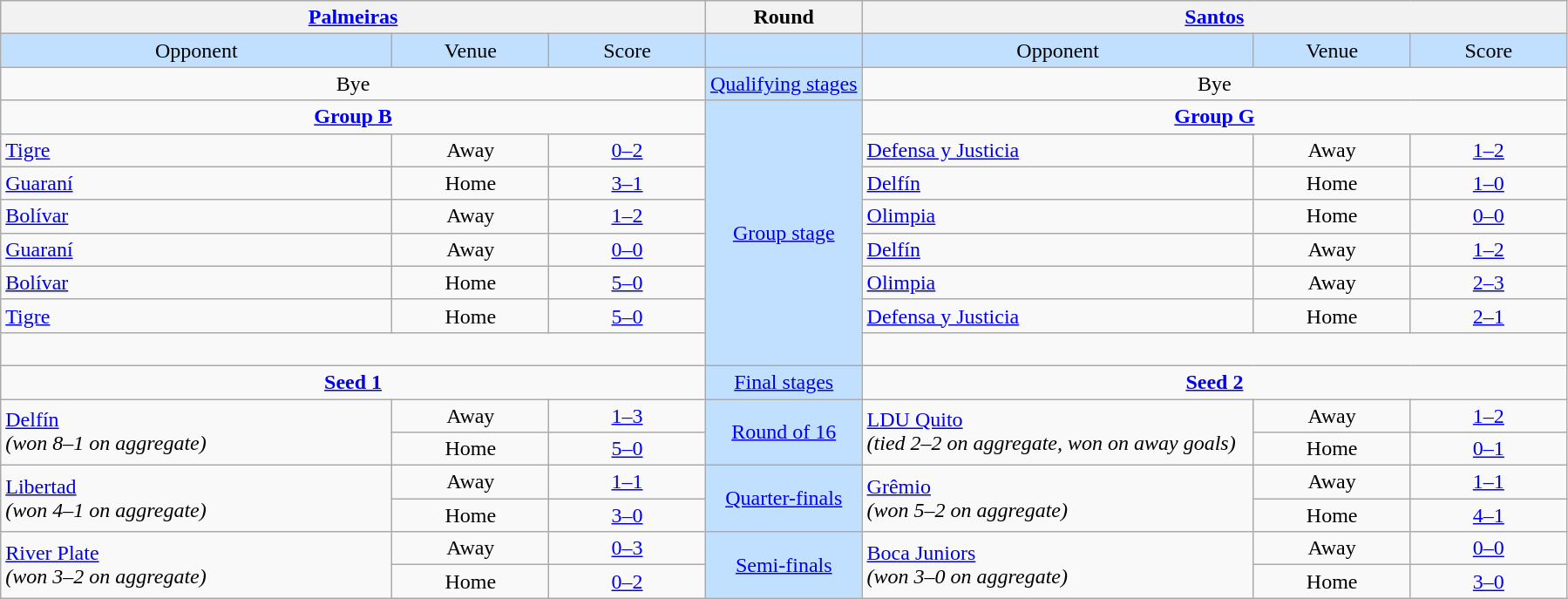<table class="wikitable" style="text-align: center;">
<tr>
<th colspan=3> <a href='#'>Palmeiras</a></th>
<th>Round</th>
<th colspan=3> <a href='#'>Santos</a></th>
</tr>
<tr bgcolor=#c1e0ff>
<td width=25%>Opponent</td>
<td width=10%>Venue</td>
<td width=10%>Score</td>
<td width=10%></td>
<td width=25%>Opponent</td>
<td width=10%>Venue</td>
<td width=10%>Score</td>
</tr>
<tr>
<td colspan=3>Bye</td>
<td bgcolor=#c1e0ff><a href='#'>Qualifying stages</a></td>
<td colspan=3>Bye</td>
</tr>
<tr>
<td colspan=3><strong><a href='#'>Group B</a></strong></td>
<td rowspan=8 bgcolor=#c1e0ff><a href='#'>Group stage</a></td>
<td colspan=3><strong><a href='#'>Group G</a></strong></td>
</tr>
<tr>
<td align=left> <a href='#'>Tigre</a></td>
<td>Away</td>
<td><a href='#'>0–2</a></td>
<td align=left> <a href='#'>Defensa y Justicia</a></td>
<td>Away</td>
<td><a href='#'>1–2</a></td>
</tr>
<tr>
<td align=left> <a href='#'>Guaraní</a></td>
<td>Home</td>
<td><a href='#'>3–1</a></td>
<td align=left> <a href='#'>Delfín</a></td>
<td>Home</td>
<td><a href='#'>1–0</a></td>
</tr>
<tr>
<td align=left> <a href='#'>Bolívar</a></td>
<td>Away</td>
<td><a href='#'>1–2</a></td>
<td align=left> <a href='#'>Olimpia</a></td>
<td>Home</td>
<td><a href='#'>0–0</a></td>
</tr>
<tr>
<td align=left> <a href='#'>Guaraní</a></td>
<td>Away</td>
<td><a href='#'>0–0</a></td>
<td align=left> <a href='#'>Delfín</a></td>
<td>Away</td>
<td><a href='#'>1–2</a></td>
</tr>
<tr>
<td align=left> <a href='#'>Bolívar</a></td>
<td>Home</td>
<td><a href='#'>5–0</a></td>
<td align=left> <a href='#'>Olimpia</a></td>
<td>Away</td>
<td><a href='#'>2–3</a></td>
</tr>
<tr>
<td align=left> <a href='#'>Tigre</a></td>
<td>Home</td>
<td><a href='#'>5–0</a></td>
<td align=left> <a href='#'>Defensa y Justicia</a></td>
<td>Home</td>
<td><a href='#'>2–1</a></td>
</tr>
<tr>
<td colspan=3 align=center valign=top><br></td>
<td colspan=3 align=center valign=top><br></td>
</tr>
<tr>
<td colspan=3><strong><a href='#'>Seed 1</a></strong></td>
<td bgcolor=#c1e0ff><a href='#'>Final stages</a></td>
<td colspan=3><strong><a href='#'>Seed 2</a></strong></td>
</tr>
<tr>
<td rowspan=2 align=left> <a href='#'>Delfín</a><br><em>(won 8–1 on aggregate)</em></td>
<td>Away</td>
<td><a href='#'>1–3</a></td>
<td rowspan=2 bgcolor=#c1e0ff><a href='#'>Round of 16</a></td>
<td rowspan=2 align=left> <a href='#'>LDU Quito</a><br><em>(tied 2–2 on aggregate, won on away goals)</em></td>
<td>Away</td>
<td><a href='#'>1–2</a></td>
</tr>
<tr>
<td>Home</td>
<td><a href='#'>5–0</a></td>
<td>Home</td>
<td><a href='#'>0–1</a></td>
</tr>
<tr>
<td rowspan=2 align=left> <a href='#'>Libertad</a><br><em>(won 4–1 on aggregate)</em></td>
<td>Away</td>
<td><a href='#'>1–1</a></td>
<td rowspan=2 bgcolor=#c1e0ff><a href='#'>Quarter-finals</a></td>
<td rowspan=2 align=left> <a href='#'>Grêmio</a><br><em>(won 5–2 on aggregate)</em></td>
<td>Away</td>
<td><a href='#'>1–1</a></td>
</tr>
<tr>
<td>Home</td>
<td><a href='#'>3–0</a></td>
<td>Home</td>
<td><a href='#'>4–1</a></td>
</tr>
<tr>
<td rowspan=2 align=left> <a href='#'>River Plate</a><br><em>(won 3–2 on aggregate)</em></td>
<td>Away</td>
<td><a href='#'>0–3</a></td>
<td rowspan=2 bgcolor=#c1e0ff><a href='#'>Semi-finals</a></td>
<td rowspan=2 align=left> <a href='#'>Boca Juniors</a><br><em>(won 3–0 on aggregate)</em></td>
<td>Away</td>
<td><a href='#'>0–0</a></td>
</tr>
<tr>
<td>Home</td>
<td><a href='#'>0–2</a></td>
<td>Home</td>
<td><a href='#'>3–0</a></td>
</tr>
</table>
